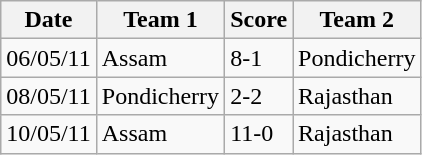<table class="wikitable">
<tr>
<th>Date</th>
<th>Team 1</th>
<th>Score</th>
<th>Team 2</th>
</tr>
<tr>
<td>06/05/11</td>
<td>Assam</td>
<td>8-1</td>
<td>Pondicherry</td>
</tr>
<tr>
<td>08/05/11</td>
<td>Pondicherry</td>
<td>2-2</td>
<td>Rajasthan</td>
</tr>
<tr>
<td>10/05/11</td>
<td>Assam</td>
<td>11-0</td>
<td>Rajasthan</td>
</tr>
</table>
